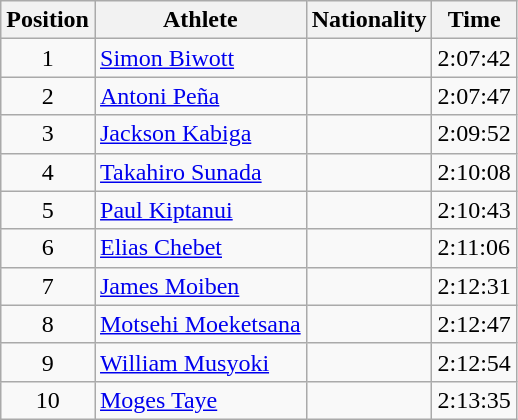<table class="wikitable sortable">
<tr>
<th>Position</th>
<th>Athlete</th>
<th>Nationality</th>
<th>Time</th>
</tr>
<tr>
<td style="text-align:center">1</td>
<td><a href='#'>Simon Biwott</a></td>
<td></td>
<td>2:07:42</td>
</tr>
<tr>
<td style="text-align:center">2</td>
<td><a href='#'>Antoni Peña</a></td>
<td></td>
<td>2:07:47</td>
</tr>
<tr>
<td style="text-align:center">3</td>
<td><a href='#'>Jackson Kabiga</a></td>
<td></td>
<td>2:09:52</td>
</tr>
<tr>
<td style="text-align:center">4</td>
<td><a href='#'>Takahiro Sunada</a></td>
<td></td>
<td>2:10:08</td>
</tr>
<tr>
<td style="text-align:center">5</td>
<td><a href='#'>Paul Kiptanui</a></td>
<td></td>
<td>2:10:43</td>
</tr>
<tr>
<td style="text-align:center">6</td>
<td><a href='#'>Elias Chebet</a></td>
<td></td>
<td>2:11:06</td>
</tr>
<tr>
<td style="text-align:center">7</td>
<td><a href='#'>James Moiben</a></td>
<td></td>
<td>2:12:31</td>
</tr>
<tr>
<td style="text-align:center">8</td>
<td><a href='#'>Motsehi Moeketsana</a></td>
<td></td>
<td>2:12:47</td>
</tr>
<tr>
<td style="text-align:center">9</td>
<td><a href='#'>William Musyoki</a></td>
<td></td>
<td>2:12:54</td>
</tr>
<tr>
<td style="text-align:center">10</td>
<td><a href='#'>Moges Taye</a></td>
<td></td>
<td>2:13:35</td>
</tr>
</table>
